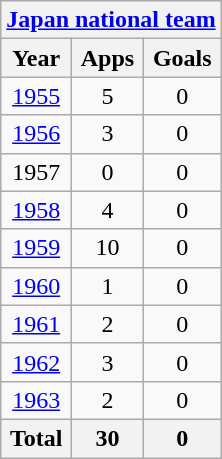<table class="wikitable" style="text-align:center">
<tr>
<th colspan=3><a href='#'>Japan national team</a></th>
</tr>
<tr>
<th>Year</th>
<th>Apps</th>
<th>Goals</th>
</tr>
<tr>
<td><a href='#'>1955</a></td>
<td>5</td>
<td>0</td>
</tr>
<tr>
<td><a href='#'>1956</a></td>
<td>3</td>
<td>0</td>
</tr>
<tr>
<td>1957</td>
<td>0</td>
<td>0</td>
</tr>
<tr>
<td><a href='#'>1958</a></td>
<td>4</td>
<td>0</td>
</tr>
<tr>
<td><a href='#'>1959</a></td>
<td>10</td>
<td>0</td>
</tr>
<tr>
<td><a href='#'>1960</a></td>
<td>1</td>
<td>0</td>
</tr>
<tr>
<td><a href='#'>1961</a></td>
<td>2</td>
<td>0</td>
</tr>
<tr>
<td><a href='#'>1962</a></td>
<td>3</td>
<td>0</td>
</tr>
<tr>
<td><a href='#'>1963</a></td>
<td>2</td>
<td>0</td>
</tr>
<tr>
<th>Total</th>
<th>30</th>
<th>0</th>
</tr>
</table>
